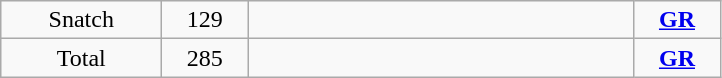<table class = "wikitable" style="text-align:center;">
<tr>
<td width=100>Snatch</td>
<td width=50>129</td>
<td width=250 align=left></td>
<td width=50><strong><a href='#'>GR</a></strong></td>
</tr>
<tr>
<td>Total</td>
<td>285</td>
<td align=left></td>
<td><strong><a href='#'>GR</a></strong></td>
</tr>
</table>
